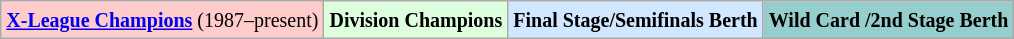<table class="wikitable">
<tr>
<td bgcolor="#FFCCCC"><small><strong><a href='#'>X-League Champions</a></strong> (1987–present)</small></td>
<td bgcolor="#DDFFDD"><small><strong>Division Champions</strong></small></td>
<td bgcolor="#D0E7FF"><small><strong>Final Stage/Semifinals Berth</strong></small></td>
<td bgcolor="#96CDCD"><small><strong>Wild Card /2nd Stage Berth</strong></small></td>
</tr>
</table>
